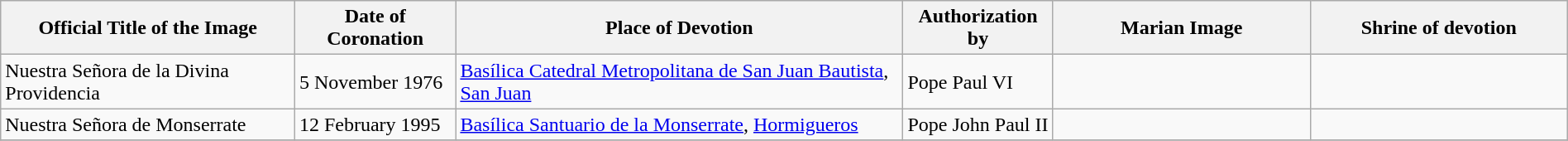<table class="wikitable sortable" width="100%">
<tr>
<th>Official Title of the Image</th>
<th data-sort-type="date">Date of Coronation</th>
<th>Place of Devotion</th>
<th>Authorization by</th>
<th width=200px class=unsortable>Marian Image</th>
<th width=200px class=unsortable>Shrine of devotion</th>
</tr>
<tr>
<td>Nuestra Señora de la Divina Providencia</td>
<td>5 November 1976</td>
<td><a href='#'>Basílica Catedral Metropolitana de San Juan Bautista</a>, <a href='#'>San Juan</a></td>
<td>Pope Paul VI</td>
<td></td>
<td></td>
</tr>
<tr>
<td>Nuestra Señora de Monserrate</td>
<td>12 February 1995</td>
<td><a href='#'>Basílica Santuario de la Monserrate</a>, <a href='#'>Hormigueros</a></td>
<td>Pope John Paul II</td>
<td></td>
<td></td>
</tr>
<tr>
</tr>
</table>
